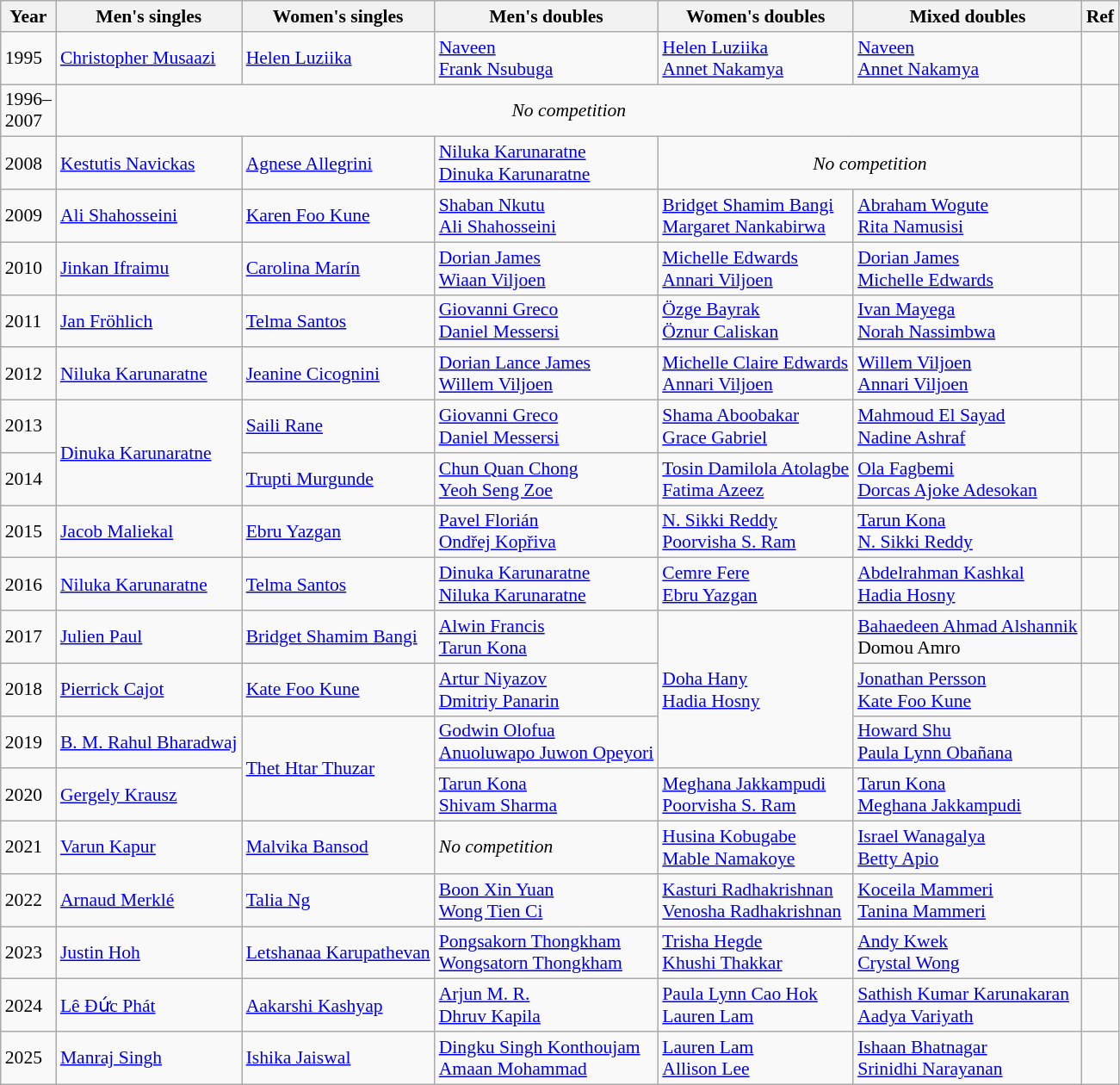<table class=wikitable style="font-size:90%;">
<tr>
<th>Year</th>
<th>Men's singles</th>
<th>Women's singles</th>
<th>Men's doubles</th>
<th>Women's doubles</th>
<th>Mixed doubles</th>
<th>Ref</th>
</tr>
<tr>
<td>1995</td>
<td> <a href='#'>Christopher Musaazi</a></td>
<td> <a href='#'>Helen Luziika</a></td>
<td> <a href='#'>Naveen</a><br> <a href='#'>Frank Nsubuga</a></td>
<td> <a href='#'>Helen Luziika</a><br> <a href='#'>Annet Nakamya</a></td>
<td> <a href='#'>Naveen</a><br> <a href='#'>Annet Nakamya</a></td>
<td></td>
</tr>
<tr>
<td>1996–<br>2007</td>
<td colspan="5" align=center><em>No competition</em></td>
<td></td>
</tr>
<tr>
<td>2008</td>
<td> <a href='#'>Kestutis Navickas</a></td>
<td> <a href='#'>Agnese Allegrini</a></td>
<td> <a href='#'>Niluka Karunaratne</a><br> <a href='#'>Dinuka Karunaratne</a></td>
<td colspan=2 align=center><em>No competition</em></td>
<td></td>
</tr>
<tr>
<td>2009</td>
<td> <a href='#'>Ali Shahosseini</a></td>
<td> <a href='#'>Karen Foo Kune</a></td>
<td> <a href='#'>Shaban Nkutu</a><br> <a href='#'>Ali Shahosseini</a></td>
<td> <a href='#'>Bridget Shamim Bangi</a><br> <a href='#'>Margaret Nankabirwa</a></td>
<td> <a href='#'>Abraham Wogute</a><br> <a href='#'>Rita Namusisi</a></td>
<td></td>
</tr>
<tr>
<td>2010</td>
<td> <a href='#'>Jinkan Ifraimu</a></td>
<td> <a href='#'>Carolina Marín</a></td>
<td> <a href='#'>Dorian James</a><br> <a href='#'>Wiaan Viljoen</a></td>
<td> <a href='#'>Michelle Edwards</a><br> <a href='#'>Annari Viljoen</a></td>
<td> <a href='#'>Dorian James</a><br> <a href='#'>Michelle Edwards</a></td>
<td></td>
</tr>
<tr>
<td>2011</td>
<td> <a href='#'>Jan Fröhlich</a></td>
<td> <a href='#'>Telma Santos</a></td>
<td> <a href='#'>Giovanni Greco</a><br> <a href='#'>Daniel Messersi</a></td>
<td> <a href='#'>Özge Bayrak</a><br> <a href='#'>Öznur Caliskan</a></td>
<td> <a href='#'>Ivan Mayega</a><br> <a href='#'>Norah Nassimbwa</a></td>
<td></td>
</tr>
<tr>
<td>2012</td>
<td> <a href='#'>Niluka Karunaratne</a></td>
<td> <a href='#'>Jeanine Cicognini</a></td>
<td> <a href='#'>Dorian Lance James</a><br> <a href='#'>Willem Viljoen</a></td>
<td> <a href='#'>Michelle Claire Edwards</a><br> <a href='#'>Annari Viljoen</a></td>
<td> <a href='#'>Willem Viljoen</a><br> <a href='#'>Annari Viljoen</a></td>
<td></td>
</tr>
<tr>
<td>2013</td>
<td rowspan="2"> <a href='#'>Dinuka Karunaratne</a></td>
<td> <a href='#'>Saili Rane</a></td>
<td> <a href='#'>Giovanni Greco</a><br> <a href='#'>Daniel Messersi</a></td>
<td> <a href='#'>Shama Aboobakar</a><br> <a href='#'>Grace Gabriel</a></td>
<td> <a href='#'>Mahmoud El Sayad</a><br> <a href='#'>Nadine Ashraf</a></td>
<td></td>
</tr>
<tr>
<td>2014</td>
<td> <a href='#'>Trupti Murgunde</a></td>
<td> <a href='#'>Chun Quan Chong</a><br> <a href='#'>Yeoh Seng Zoe</a></td>
<td> <a href='#'>Tosin Damilola Atolagbe</a><br> <a href='#'>Fatima Azeez</a></td>
<td> <a href='#'>Ola Fagbemi</a><br> <a href='#'>Dorcas Ajoke Adesokan</a></td>
<td></td>
</tr>
<tr>
<td>2015</td>
<td> <a href='#'>Jacob Maliekal</a></td>
<td> <a href='#'>Ebru Yazgan</a></td>
<td> <a href='#'>Pavel Florián</a><br> <a href='#'>Ondřej Kopřiva</a></td>
<td> <a href='#'>N. Sikki Reddy</a><br> <a href='#'>Poorvisha S. Ram</a></td>
<td> <a href='#'>Tarun Kona</a><br> <a href='#'>N. Sikki Reddy</a></td>
<td></td>
</tr>
<tr>
<td>2016</td>
<td> <a href='#'>Niluka Karunaratne</a></td>
<td> <a href='#'>Telma Santos</a></td>
<td> <a href='#'>Dinuka Karunaratne</a><br> <a href='#'>Niluka Karunaratne</a></td>
<td> <a href='#'>Cemre Fere</a><br> <a href='#'>Ebru Yazgan</a></td>
<td> <a href='#'>Abdelrahman Kashkal</a><br> <a href='#'>Hadia Hosny</a></td>
<td></td>
</tr>
<tr>
<td>2017</td>
<td> <a href='#'>Julien Paul</a></td>
<td> <a href='#'>Bridget Shamim Bangi</a></td>
<td> <a href='#'>Alwin Francis</a><br> <a href='#'>Tarun Kona</a></td>
<td rowspan="3"> <a href='#'>Doha Hany</a><br> <a href='#'>Hadia Hosny</a></td>
<td> <a href='#'>Bahaedeen Ahmad Alshannik</a><br> Domou Amro</td>
<td></td>
</tr>
<tr>
<td>2018</td>
<td> <a href='#'>Pierrick Cajot</a></td>
<td> <a href='#'>Kate Foo Kune</a></td>
<td> <a href='#'>Artur Niyazov</a><br> <a href='#'>Dmitriy Panarin</a></td>
<td> <a href='#'>Jonathan Persson</a><br> <a href='#'>Kate Foo Kune</a></td>
<td></td>
</tr>
<tr>
<td>2019</td>
<td> <a href='#'>B. M. Rahul Bharadwaj</a></td>
<td rowspan="2"> <a href='#'>Thet Htar Thuzar</a></td>
<td> <a href='#'>Godwin Olofua</a><br> <a href='#'>Anuoluwapo Juwon Opeyori</a></td>
<td> <a href='#'>Howard Shu</a><br> <a href='#'>Paula Lynn Obañana</a></td>
<td></td>
</tr>
<tr>
<td>2020</td>
<td> <a href='#'>Gergely Krausz</a></td>
<td> <a href='#'>Tarun Kona</a><br> <a href='#'>Shivam Sharma</a></td>
<td> <a href='#'>Meghana Jakkampudi</a><br> <a href='#'>Poorvisha S. Ram</a></td>
<td> <a href='#'>Tarun Kona</a><br> <a href='#'>Meghana Jakkampudi</a></td>
<td></td>
</tr>
<tr>
<td>2021</td>
<td> <a href='#'>Varun Kapur</a></td>
<td> <a href='#'>Malvika Bansod</a></td>
<td><em>No competition</em></td>
<td> <a href='#'>Husina Kobugabe</a><br> <a href='#'>Mable Namakoye</a></td>
<td> <a href='#'>Israel Wanagalya</a><br> <a href='#'>Betty Apio</a></td>
<td></td>
</tr>
<tr>
<td>2022</td>
<td> <a href='#'>Arnaud Merklé</a></td>
<td> <a href='#'>Talia Ng</a></td>
<td> <a href='#'>Boon Xin Yuan</a><br> <a href='#'>Wong Tien Ci</a></td>
<td> <a href='#'>Kasturi Radhakrishnan</a><br> <a href='#'>Venosha Radhakrishnan</a></td>
<td> <a href='#'>Koceila Mammeri</a><br> <a href='#'>Tanina Mammeri</a></td>
<td></td>
</tr>
<tr>
<td>2023</td>
<td> <a href='#'>Justin Hoh</a></td>
<td> <a href='#'>Letshanaa Karupathevan</a></td>
<td> <a href='#'>Pongsakorn Thongkham</a><br> <a href='#'>Wongsatorn Thongkham</a></td>
<td> <a href='#'>Trisha Hegde</a><br> <a href='#'>Khushi Thakkar</a></td>
<td> <a href='#'>Andy Kwek</a><br> <a href='#'>Crystal Wong</a></td>
<td></td>
</tr>
<tr>
<td>2024</td>
<td> <a href='#'>Lê Đức Phát</a></td>
<td> <a href='#'>Aakarshi Kashyap</a></td>
<td> <a href='#'>Arjun M. R.</a><br> <a href='#'>Dhruv Kapila</a></td>
<td> <a href='#'>Paula Lynn Cao Hok</a><br> <a href='#'>Lauren Lam</a></td>
<td> <a href='#'>Sathish Kumar Karunakaran</a><br> <a href='#'>Aadya Variyath</a></td>
<td></td>
</tr>
<tr>
<td>2025</td>
<td> <a href='#'>Manraj Singh</a></td>
<td> <a href='#'>Ishika Jaiswal</a></td>
<td> <a href='#'>Dingku Singh Konthoujam</a><br> <a href='#'>Amaan Mohammad</a></td>
<td> <a href='#'>Lauren Lam</a><br> <a href='#'>Allison Lee</a></td>
<td> <a href='#'>Ishaan Bhatnagar</a><br> <a href='#'>Srinidhi Narayanan</a></td>
<td></td>
</tr>
</table>
